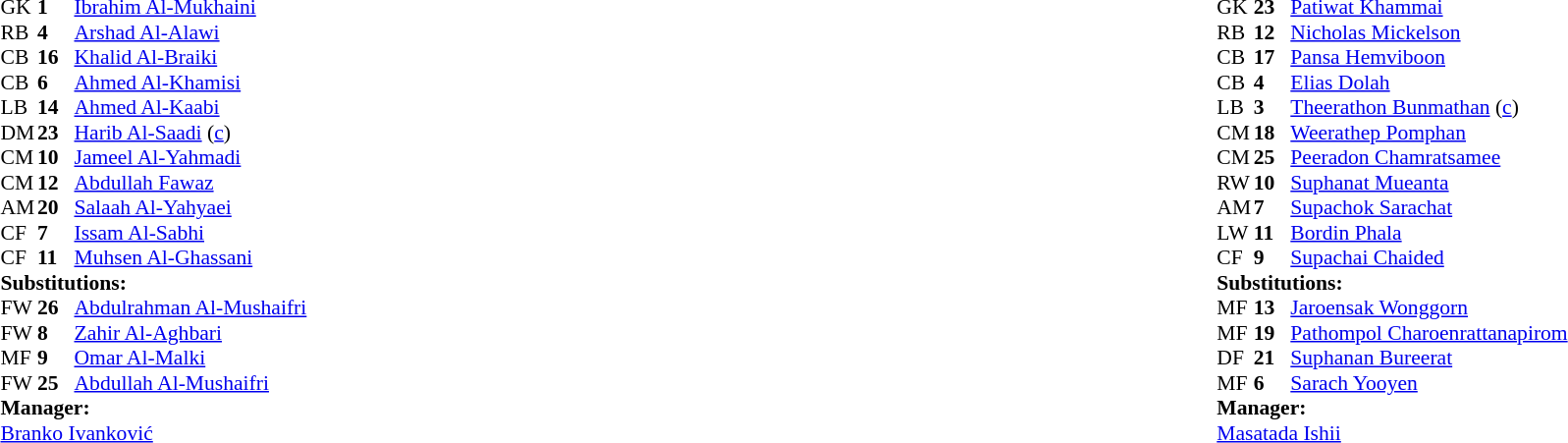<table width="100%">
<tr>
<td valign="top" width="40%"><br><table style="font-size:90%" cellspacing="0" cellpadding="0">
<tr>
<th width=25></th>
<th width=25></th>
</tr>
<tr>
<td>GK</td>
<td><strong>1</strong></td>
<td><a href='#'>Ibrahim Al-Mukhaini</a></td>
</tr>
<tr>
<td>RB</td>
<td><strong>4</strong></td>
<td><a href='#'>Arshad Al-Alawi</a></td>
<td></td>
<td></td>
</tr>
<tr>
<td>CB</td>
<td><strong>16</strong></td>
<td><a href='#'>Khalid Al-Braiki</a></td>
</tr>
<tr>
<td>CB</td>
<td><strong>6</strong></td>
<td><a href='#'>Ahmed Al-Khamisi</a></td>
</tr>
<tr>
<td>LB</td>
<td><strong>14</strong></td>
<td><a href='#'>Ahmed Al-Kaabi</a></td>
</tr>
<tr>
<td>DM</td>
<td><strong>23</strong></td>
<td><a href='#'>Harib Al-Saadi</a> (<a href='#'>c</a>)</td>
</tr>
<tr>
<td>CM</td>
<td><strong>10</strong></td>
<td><a href='#'>Jameel Al-Yahmadi</a></td>
</tr>
<tr>
<td>CM</td>
<td><strong>12</strong></td>
<td><a href='#'>Abdullah Fawaz</a></td>
<td></td>
<td></td>
</tr>
<tr>
<td>AM</td>
<td><strong>20</strong></td>
<td><a href='#'>Salaah Al-Yahyaei</a></td>
</tr>
<tr>
<td>CF</td>
<td><strong>7</strong></td>
<td><a href='#'>Issam Al-Sabhi</a></td>
<td></td>
<td></td>
</tr>
<tr>
<td>CF</td>
<td><strong>11</strong></td>
<td><a href='#'>Muhsen Al-Ghassani</a></td>
<td></td>
<td></td>
</tr>
<tr>
<td colspan=3><strong>Substitutions:</strong></td>
</tr>
<tr>
<td>FW</td>
<td><strong>26</strong></td>
<td><a href='#'>Abdulrahman Al-Mushaifri</a></td>
<td></td>
<td></td>
</tr>
<tr>
<td>FW</td>
<td><strong>8</strong></td>
<td><a href='#'>Zahir Al-Aghbari</a></td>
<td></td>
<td></td>
</tr>
<tr>
<td>MF</td>
<td><strong>9</strong></td>
<td><a href='#'>Omar Al-Malki</a></td>
<td></td>
<td></td>
</tr>
<tr>
<td>FW</td>
<td><strong>25</strong></td>
<td><a href='#'>Abdullah Al-Mushaifri</a></td>
<td></td>
<td></td>
</tr>
<tr>
<td colspan=3><strong>Manager:</strong></td>
</tr>
<tr>
<td colspan=3> <a href='#'>Branko Ivanković</a></td>
</tr>
</table>
</td>
<td valign="top"></td>
<td valign="top" width="50%"><br><table style="font-size:90%; margin:auto" cellspacing="0" cellpadding="0">
<tr>
<th width=25></th>
<th width=25></th>
</tr>
<tr>
<td>GK</td>
<td><strong>23</strong></td>
<td><a href='#'>Patiwat Khammai</a></td>
</tr>
<tr>
<td>RB</td>
<td><strong>12</strong></td>
<td><a href='#'>Nicholas Mickelson</a></td>
</tr>
<tr>
<td>CB</td>
<td><strong>17</strong></td>
<td><a href='#'>Pansa Hemviboon</a></td>
</tr>
<tr>
<td>CB</td>
<td><strong>4</strong></td>
<td><a href='#'>Elias Dolah</a></td>
</tr>
<tr>
<td>LB</td>
<td><strong>3</strong></td>
<td><a href='#'>Theerathon Bunmathan</a> (<a href='#'>c</a>)</td>
<td></td>
</tr>
<tr>
<td>CM</td>
<td><strong>18</strong></td>
<td><a href='#'>Weerathep Pomphan</a></td>
<td></td>
<td></td>
</tr>
<tr>
<td>CM</td>
<td><strong>25</strong></td>
<td><a href='#'>Peeradon Chamratsamee</a></td>
<td></td>
<td></td>
</tr>
<tr>
<td>RW</td>
<td><strong>10</strong></td>
<td><a href='#'>Suphanat Mueanta</a></td>
<td></td>
<td></td>
</tr>
<tr>
<td>AM</td>
<td><strong>7</strong></td>
<td><a href='#'>Supachok Sarachat</a></td>
</tr>
<tr>
<td>LW</td>
<td><strong>11</strong></td>
<td><a href='#'>Bordin Phala</a></td>
<td></td>
<td></td>
</tr>
<tr>
<td>CF</td>
<td><strong>9</strong></td>
<td><a href='#'>Supachai Chaided</a></td>
</tr>
<tr>
<td colspan=3><strong>Substitutions:</strong></td>
</tr>
<tr>
<td>MF</td>
<td><strong>13</strong></td>
<td><a href='#'>Jaroensak Wonggorn</a></td>
<td></td>
<td></td>
</tr>
<tr>
<td>MF</td>
<td><strong>19</strong></td>
<td><a href='#'>Pathompol Charoenrattanapirom</a></td>
<td></td>
<td></td>
</tr>
<tr>
<td>DF</td>
<td><strong>21</strong></td>
<td><a href='#'>Suphanan Bureerat</a></td>
<td></td>
<td></td>
</tr>
<tr>
<td>MF</td>
<td><strong>6</strong></td>
<td><a href='#'>Sarach Yooyen</a></td>
<td></td>
<td></td>
</tr>
<tr>
<td colspan=3><strong>Manager:</strong></td>
</tr>
<tr>
<td colspan=3> <a href='#'>Masatada Ishii</a></td>
</tr>
</table>
</td>
</tr>
</table>
